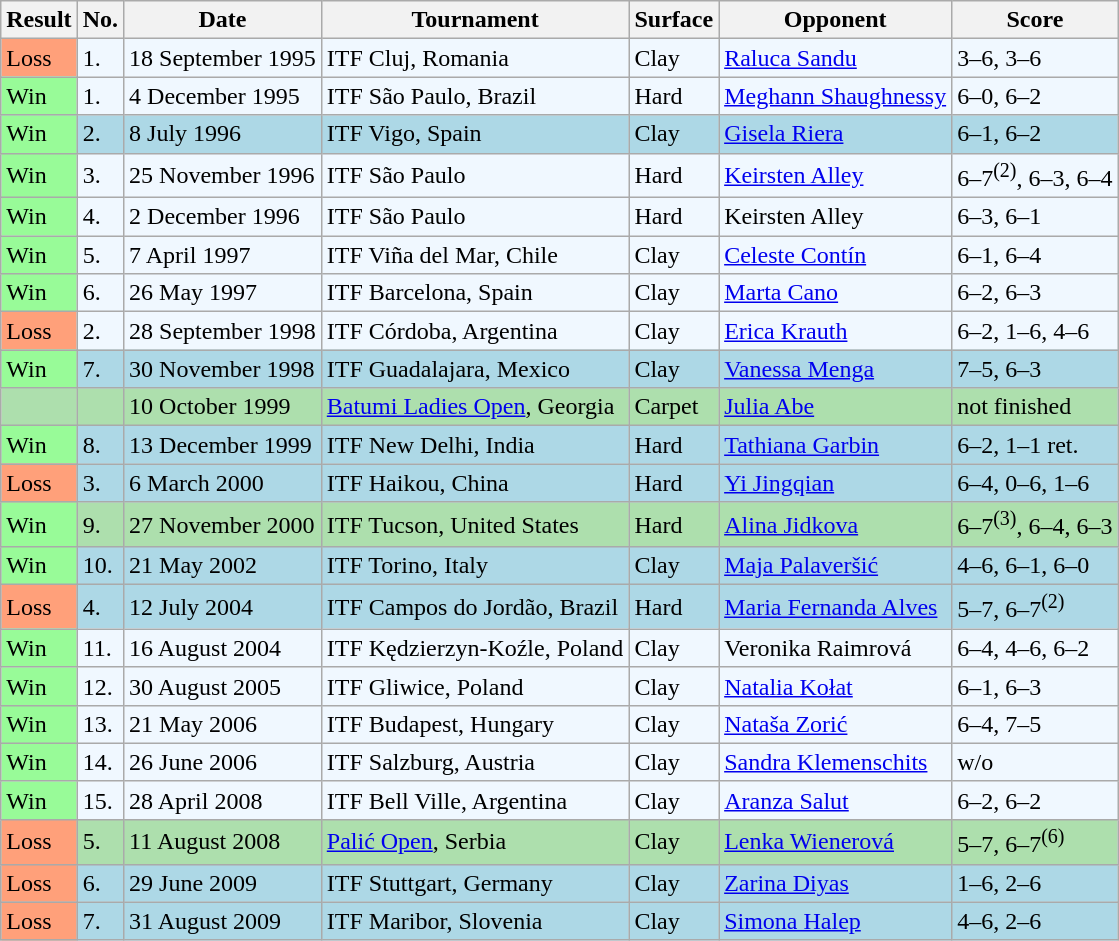<table class="sortable wikitable">
<tr>
<th>Result</th>
<th>No.</th>
<th>Date</th>
<th>Tournament</th>
<th>Surface</th>
<th>Opponent</th>
<th class="unsortable">Score</th>
</tr>
<tr style="background:#f0f8ff;">
<td style="background:#ffa07a;">Loss</td>
<td>1.</td>
<td>18 September 1995</td>
<td>ITF Cluj, Romania</td>
<td>Clay</td>
<td> <a href='#'>Raluca Sandu</a></td>
<td>3–6, 3–6</td>
</tr>
<tr style="background:#f0f8ff;">
<td style="background:#98fb98;">Win</td>
<td>1.</td>
<td>4 December 1995</td>
<td>ITF São Paulo, Brazil</td>
<td>Hard</td>
<td> <a href='#'>Meghann Shaughnessy</a></td>
<td>6–0, 6–2</td>
</tr>
<tr style="background:lightblue;">
<td style="background:#98fb98;">Win</td>
<td>2.</td>
<td>8 July 1996</td>
<td>ITF Vigo, Spain</td>
<td>Clay</td>
<td> <a href='#'>Gisela Riera</a></td>
<td>6–1, 6–2</td>
</tr>
<tr style="background:#f0f8ff;">
<td style="background:#98fb98;">Win</td>
<td>3.</td>
<td>25 November 1996</td>
<td>ITF São Paulo</td>
<td>Hard</td>
<td> <a href='#'>Keirsten Alley</a></td>
<td>6–7<sup>(2)</sup>, 6–3, 6–4</td>
</tr>
<tr style="background:#f0f8ff;">
<td style="background:#98fb98;">Win</td>
<td>4.</td>
<td>2 December 1996</td>
<td>ITF São Paulo</td>
<td>Hard</td>
<td> Keirsten Alley</td>
<td>6–3, 6–1</td>
</tr>
<tr style="background:#f0f8ff;">
<td style="background:#98fb98;">Win</td>
<td>5.</td>
<td>7 April 1997</td>
<td>ITF Viña del Mar, Chile</td>
<td>Clay</td>
<td> <a href='#'>Celeste Contín</a></td>
<td>6–1, 6–4</td>
</tr>
<tr style="background:#f0f8ff;">
<td style="background:#98fb98;">Win</td>
<td>6.</td>
<td>26 May 1997</td>
<td>ITF Barcelona, Spain</td>
<td>Clay</td>
<td> <a href='#'>Marta Cano</a></td>
<td>6–2, 6–3</td>
</tr>
<tr style="background:#f0f8ff;">
<td style="background:#ffa07a;">Loss</td>
<td>2.</td>
<td>28 September 1998</td>
<td>ITF Córdoba, Argentina</td>
<td>Clay</td>
<td> <a href='#'>Erica Krauth</a></td>
<td>6–2, 1–6, 4–6</td>
</tr>
<tr style="background:lightblue;">
<td style="background:#98fb98;">Win</td>
<td>7.</td>
<td>30 November 1998</td>
<td>ITF Guadalajara, Mexico</td>
<td>Clay</td>
<td> <a href='#'>Vanessa Menga</a></td>
<td>7–5, 6–3</td>
</tr>
<tr style="background:#addfad;">
<td></td>
<td></td>
<td>10 October 1999</td>
<td><a href='#'>Batumi Ladies Open</a>, Georgia</td>
<td>Carpet</td>
<td> <a href='#'>Julia Abe</a></td>
<td>not finished</td>
</tr>
<tr style="background:lightblue;">
<td style="background:#98fb98;">Win</td>
<td>8.</td>
<td>13 December 1999</td>
<td>ITF New Delhi, India</td>
<td>Hard</td>
<td> <a href='#'>Tathiana Garbin</a></td>
<td>6–2, 1–1 ret.</td>
</tr>
<tr style="background:lightblue;">
<td style="background:#ffa07a;">Loss</td>
<td>3.</td>
<td>6 March 2000</td>
<td>ITF Haikou, China</td>
<td>Hard</td>
<td> <a href='#'>Yi Jingqian</a></td>
<td>6–4, 0–6, 1–6</td>
</tr>
<tr style="background:#addfad;">
<td style="background:#98fb98;">Win</td>
<td>9.</td>
<td>27 November 2000</td>
<td>ITF Tucson, United States</td>
<td>Hard</td>
<td> <a href='#'>Alina Jidkova</a></td>
<td>6–7<sup>(3)</sup>, 6–4, 6–3</td>
</tr>
<tr style="background:lightblue;">
<td style="background:#98fb98;">Win</td>
<td>10.</td>
<td>21 May 2002</td>
<td>ITF Torino, Italy</td>
<td>Clay</td>
<td> <a href='#'>Maja Palaveršić</a></td>
<td>4–6, 6–1, 6–0</td>
</tr>
<tr style="background:lightblue;">
<td style="background:#ffa07a;">Loss</td>
<td>4.</td>
<td>12 July 2004</td>
<td>ITF Campos do Jordão, Brazil</td>
<td>Hard</td>
<td> <a href='#'>Maria Fernanda Alves</a></td>
<td>5–7, 6–7<sup>(2)</sup></td>
</tr>
<tr style="background:#f0f8ff;">
<td style="background:#98fb98;">Win</td>
<td>11.</td>
<td>16 August 2004</td>
<td>ITF Kędzierzyn-Koźle, Poland</td>
<td>Clay</td>
<td> Veronika Raimrová</td>
<td>6–4, 4–6, 6–2</td>
</tr>
<tr style="background:#f0f8ff;">
<td style="background:#98fb98;">Win</td>
<td>12.</td>
<td>30 August 2005</td>
<td>ITF Gliwice, Poland</td>
<td>Clay</td>
<td> <a href='#'>Natalia Kołat</a></td>
<td>6–1, 6–3</td>
</tr>
<tr style="background:#f0f8ff;">
<td style="background:#98fb98;">Win</td>
<td>13.</td>
<td>21 May 2006</td>
<td>ITF Budapest, Hungary</td>
<td>Clay</td>
<td> <a href='#'>Nataša Zorić</a></td>
<td>6–4, 7–5</td>
</tr>
<tr style="background:#f0f8ff;">
<td style="background:#98fb98;">Win</td>
<td>14.</td>
<td>26 June 2006</td>
<td>ITF Salzburg, Austria</td>
<td>Clay</td>
<td> <a href='#'>Sandra Klemenschits</a></td>
<td>w/o</td>
</tr>
<tr style="background:#f0f8ff;">
<td style="background:#98fb98;">Win</td>
<td>15.</td>
<td>28 April 2008</td>
<td>ITF Bell Ville, Argentina</td>
<td>Clay</td>
<td> <a href='#'>Aranza Salut</a></td>
<td>6–2, 6–2</td>
</tr>
<tr style="background:#addfad;">
<td style="background:#ffa07a;">Loss</td>
<td>5.</td>
<td>11 August 2008</td>
<td><a href='#'>Palić Open</a>, Serbia</td>
<td>Clay</td>
<td> <a href='#'>Lenka Wienerová</a></td>
<td>5–7, 6–7<sup>(6)</sup></td>
</tr>
<tr style="background:lightblue;">
<td style="background:#ffa07a;">Loss</td>
<td>6.</td>
<td>29 June 2009</td>
<td>ITF Stuttgart, Germany</td>
<td>Clay</td>
<td> <a href='#'>Zarina Diyas</a></td>
<td>1–6, 2–6</td>
</tr>
<tr style="background:lightblue;">
<td style="background:#ffa07a;">Loss</td>
<td>7.</td>
<td>31 August 2009</td>
<td>ITF Maribor, Slovenia</td>
<td>Clay</td>
<td> <a href='#'>Simona Halep</a></td>
<td>4–6, 2–6</td>
</tr>
</table>
